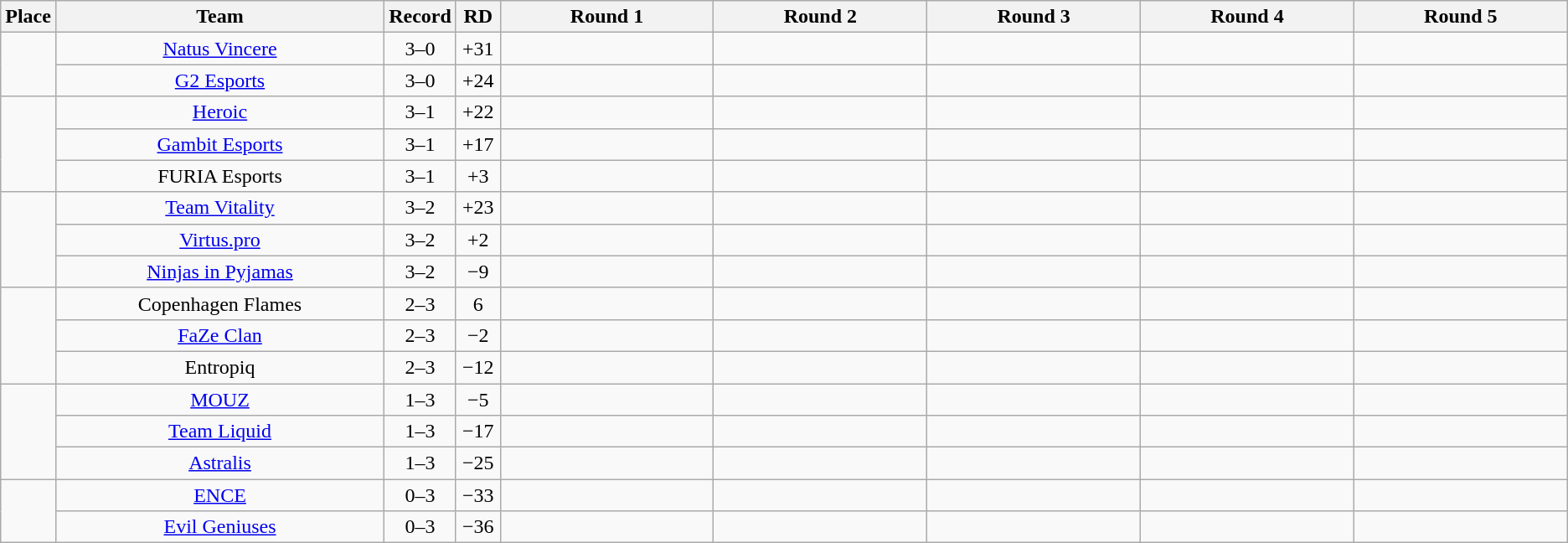<table class="wikitable" style="text-align: center;">
<tr>
<th width="20px">Place</th>
<th width="400px">Team</th>
<th width="50px">Record</th>
<th width="30px">RD</th>
<th width="260px">Round 1</th>
<th width="260px">Round 2</th>
<th width="260px">Round 3</th>
<th width="260px">Round 4</th>
<th width="260px">Round 5</th>
</tr>
<tr>
<td rowspan="2"></td>
<td><a href='#'>Natus Vincere</a></td>
<td>3–0</td>
<td>+31</td>
<td></td>
<td></td>
<td></td>
<td></td>
<td></td>
</tr>
<tr>
<td><a href='#'>G2 Esports</a></td>
<td>3–0</td>
<td>+24</td>
<td></td>
<td></td>
<td></td>
<td></td>
<td></td>
</tr>
<tr>
<td rowspan="3"></td>
<td><a href='#'>Heroic</a></td>
<td>3–1</td>
<td>+22</td>
<td></td>
<td></td>
<td></td>
<td></td>
<td></td>
</tr>
<tr>
<td><a href='#'>Gambit Esports</a></td>
<td>3–1</td>
<td>+17</td>
<td></td>
<td></td>
<td></td>
<td></td>
<td></td>
</tr>
<tr>
<td>FURIA Esports</td>
<td>3–1</td>
<td>+3</td>
<td></td>
<td></td>
<td></td>
<td></td>
<td></td>
</tr>
<tr>
<td rowspan="3"></td>
<td><a href='#'>Team Vitality</a></td>
<td>3–2</td>
<td>+23</td>
<td></td>
<td></td>
<td></td>
<td></td>
<td></td>
</tr>
<tr>
<td><a href='#'>Virtus.pro</a></td>
<td>3–2</td>
<td>+2</td>
<td></td>
<td></td>
<td></td>
<td></td>
<td></td>
</tr>
<tr>
<td><a href='#'>Ninjas in Pyjamas</a></td>
<td>3–2</td>
<td>−9</td>
<td></td>
<td></td>
<td></td>
<td></td>
<td></td>
</tr>
<tr>
<td rowspan="3"></td>
<td>Copenhagen Flames</td>
<td>2–3</td>
<td>6</td>
<td></td>
<td></td>
<td></td>
<td></td>
<td></td>
</tr>
<tr>
<td><a href='#'>FaZe Clan</a></td>
<td>2–3</td>
<td>−2</td>
<td></td>
<td></td>
<td></td>
<td></td>
<td></td>
</tr>
<tr>
<td>Entropiq</td>
<td>2–3</td>
<td>−12</td>
<td></td>
<td></td>
<td></td>
<td></td>
<td></td>
</tr>
<tr>
<td rowspan="3"></td>
<td><a href='#'>MOUZ</a></td>
<td>1–3</td>
<td>−5</td>
<td></td>
<td></td>
<td></td>
<td></td>
<td></td>
</tr>
<tr>
<td><a href='#'>Team Liquid</a></td>
<td>1–3</td>
<td>−17</td>
<td></td>
<td></td>
<td></td>
<td></td>
<td></td>
</tr>
<tr>
<td><a href='#'>Astralis</a></td>
<td>1–3</td>
<td>−25</td>
<td></td>
<td></td>
<td></td>
<td></td>
<td></td>
</tr>
<tr>
<td rowspan="2"></td>
<td><a href='#'>ENCE</a></td>
<td>0–3</td>
<td>−33</td>
<td></td>
<td></td>
<td></td>
<td></td>
<td></td>
</tr>
<tr>
<td><a href='#'>Evil Geniuses</a></td>
<td>0–3</td>
<td>−36</td>
<td></td>
<td></td>
<td></td>
<td></td>
<td></td>
</tr>
</table>
